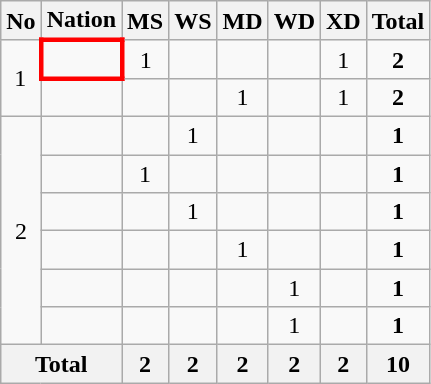<table class="wikitable" style="text-align:center">
<tr>
<th>No</th>
<th>Nation</th>
<th>MS</th>
<th>WS</th>
<th>MD</th>
<th>WD</th>
<th>XD</th>
<th>Total</th>
</tr>
<tr>
<td rowspan="2">1</td>
<td align="left" style="border: 3px solid red"><strong></strong></td>
<td>1</td>
<td></td>
<td></td>
<td></td>
<td>1</td>
<td><strong>2</strong></td>
</tr>
<tr>
<td align=left></td>
<td></td>
<td></td>
<td>1</td>
<td></td>
<td>1</td>
<td><strong>2</strong></td>
</tr>
<tr>
<td rowspan="6">2</td>
<td align=left></td>
<td></td>
<td>1</td>
<td></td>
<td></td>
<td></td>
<td><strong>1</strong></td>
</tr>
<tr>
<td align=left></td>
<td>1</td>
<td></td>
<td></td>
<td></td>
<td></td>
<td><strong>1</strong></td>
</tr>
<tr>
<td align=left></td>
<td></td>
<td>1</td>
<td></td>
<td></td>
<td></td>
<td><strong>1</strong></td>
</tr>
<tr>
<td align=left></td>
<td></td>
<td></td>
<td>1</td>
<td></td>
<td></td>
<td><strong>1</strong></td>
</tr>
<tr>
<td align=left></td>
<td></td>
<td></td>
<td></td>
<td>1</td>
<td></td>
<td><strong>1</strong></td>
</tr>
<tr>
<td align=left></td>
<td></td>
<td></td>
<td></td>
<td>1</td>
<td></td>
<td><strong>1</strong></td>
</tr>
<tr>
<th colspan="2">Total</th>
<th>2</th>
<th>2</th>
<th>2</th>
<th>2</th>
<th>2</th>
<th>10</th>
</tr>
</table>
